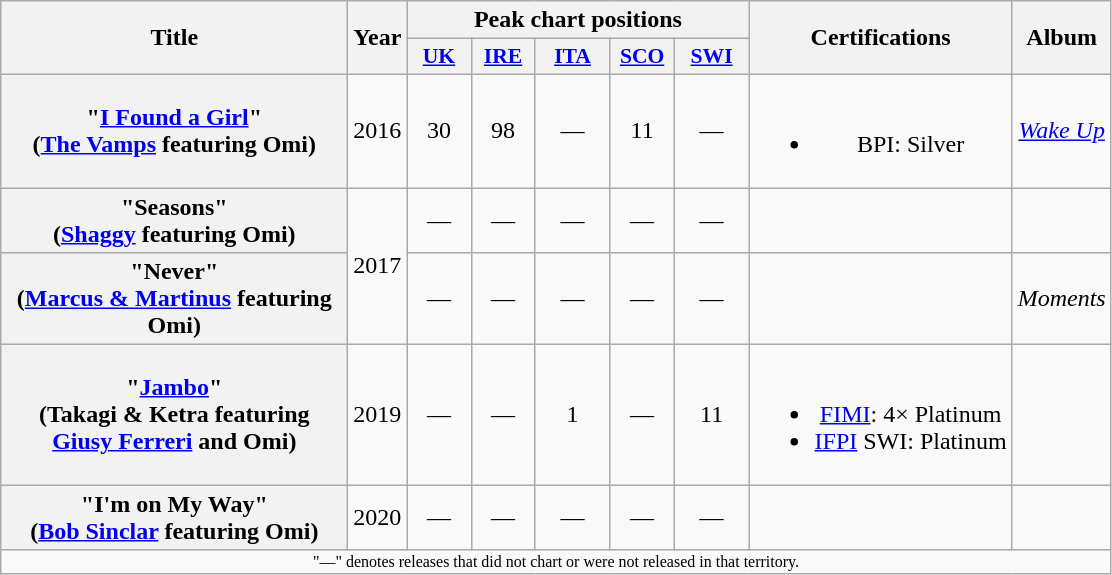<table class="wikitable plainrowheaders" style="text-align:center;" border="1">
<tr>
<th scope="col" rowspan="2" style="width:14em;">Title</th>
<th scope="col" rowspan="2">Year</th>
<th scope="col" colspan="5">Peak chart positions</th>
<th scope="col" rowspan="2">Certifications</th>
<th scope="col" rowspan="2">Album</th>
</tr>
<tr>
<th scope="col" style="width:2.5em;font-size:90%;"><a href='#'>UK</a><br></th>
<th scope="col" style="width:2.5em;font-size:90%;"><a href='#'>IRE</a><br></th>
<th scope="col" style="width:3em;font-size:90%;"><a href='#'>ITA</a><br></th>
<th scope="col" style="width:2.5em;font-size:90%;"><a href='#'>SCO</a></th>
<th scope="col" style="width:3em;font-size:90%;"><a href='#'>SWI</a><br></th>
</tr>
<tr>
<th scope="row">"<a href='#'>I Found a Girl</a>"<br><span>(<a href='#'>The Vamps</a> featuring Omi)</span></th>
<td>2016</td>
<td>30</td>
<td>98</td>
<td>—</td>
<td>11</td>
<td>—</td>
<td><br><ul><li>BPI: Silver</li></ul></td>
<td><em><a href='#'>Wake Up</a></em></td>
</tr>
<tr>
<th scope="row">"Seasons"<br><span>(<a href='#'>Shaggy</a> featuring Omi)</span></th>
<td rowspan="2">2017</td>
<td>—</td>
<td>—</td>
<td>—</td>
<td>—</td>
<td>—</td>
<td></td>
<td></td>
</tr>
<tr>
<th scope="row">"Never"<br><span>(<a href='#'>Marcus & Martinus</a> featuring Omi)</span></th>
<td>—</td>
<td>—</td>
<td>—</td>
<td>—</td>
<td>—</td>
<td></td>
<td><em>Moments</em></td>
</tr>
<tr>
<th scope="row">"<a href='#'>Jambo</a>"<br><span>(Takagi & Ketra featuring <a href='#'>Giusy Ferreri</a> and Omi)</span></th>
<td>2019</td>
<td>—</td>
<td>—</td>
<td>1</td>
<td>—</td>
<td>11</td>
<td><br><ul><li><a href='#'>FIMI</a>: 4× Platinum</li><li><a href='#'>IFPI</a> SWI: Platinum</li></ul></td>
<td></td>
</tr>
<tr>
<th scope="row">"I'm on My Way"<br><span>(<a href='#'>Bob Sinclar</a> featuring Omi)</span></th>
<td>2020</td>
<td>—</td>
<td>—</td>
<td>—</td>
<td>—</td>
<td>—</td>
<td></td>
<td></td>
</tr>
<tr>
<td colspan="14" style="text-align:center; font-size:8pt;">"—" denotes releases that did not chart or were not released in that territory.</td>
</tr>
</table>
